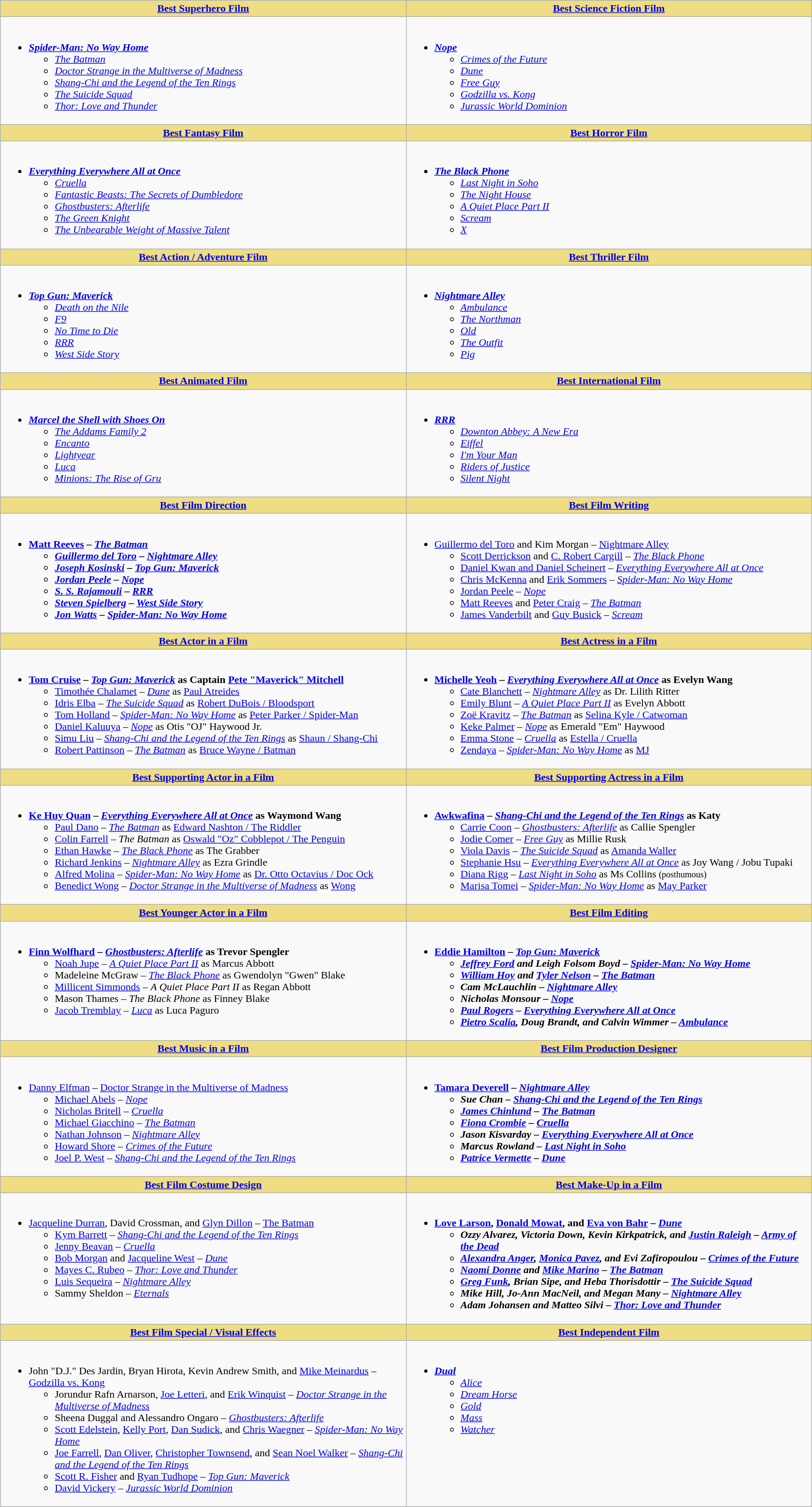<table class=wikitable>
<tr>
<th style="background:#EEDD82; width:50%"><a href='#'>Best Superhero Film</a></th>
<th style="background:#EEDD82; width:50%"><a href='#'>Best Science Fiction Film</a></th>
</tr>
<tr>
<td valign="top"><br><ul><li><strong><em><a href='#'>Spider-Man: No Way Home</a></em></strong><ul><li><em><a href='#'>The Batman</a></em></li><li><em><a href='#'>Doctor Strange in the Multiverse of Madness</a></em></li><li><em><a href='#'>Shang-Chi and the Legend of the Ten Rings</a></em></li><li><em><a href='#'>The Suicide Squad</a></em></li><li><em><a href='#'>Thor: Love and Thunder</a></em></li></ul></li></ul></td>
<td valign="top"><br><ul><li><strong><em><a href='#'>Nope</a></em></strong><ul><li><em><a href='#'>Crimes of the Future</a></em></li><li><em><a href='#'>Dune</a></em></li><li><em><a href='#'>Free Guy</a></em></li><li><em><a href='#'>Godzilla vs. Kong</a></em></li><li><em><a href='#'>Jurassic World Dominion</a></em></li></ul></li></ul></td>
</tr>
<tr>
<th style="background:#EEDD82; width:50%"><a href='#'>Best Fantasy Film</a></th>
<th style="background:#EEDD82; width:50%"><a href='#'>Best Horror Film</a></th>
</tr>
<tr>
<td valign="top"><br><ul><li><strong><em><a href='#'>Everything Everywhere All at Once</a></em></strong><ul><li><em><a href='#'>Cruella</a></em></li><li><em><a href='#'>Fantastic Beasts: The Secrets of Dumbledore</a></em></li><li><em><a href='#'>Ghostbusters: Afterlife</a></em></li><li><em><a href='#'>The Green Knight</a></em></li><li><em><a href='#'>The Unbearable Weight of Massive Talent</a></em></li></ul></li></ul></td>
<td valign="top"><br><ul><li><strong><em><a href='#'>The Black Phone</a></em></strong><ul><li><em><a href='#'>Last Night in Soho</a></em></li><li><em><a href='#'>The Night House</a></em></li><li><em><a href='#'>A Quiet Place Part II</a></em></li><li><em><a href='#'>Scream</a></em></li><li><em><a href='#'>X</a></em></li></ul></li></ul></td>
</tr>
<tr>
<th style="background:#EEDD82; width:50%"><a href='#'>Best Action / Adventure Film</a></th>
<th style="background:#EEDD82; width:50%"><a href='#'>Best Thriller Film</a></th>
</tr>
<tr>
<td valign="top"><br><ul><li><strong><em><a href='#'>Top Gun: Maverick</a></em></strong><ul><li><em><a href='#'>Death on the Nile</a></em></li><li><em><a href='#'>F9</a></em></li><li><em><a href='#'>No Time to Die</a></em></li><li><em><a href='#'>RRR</a></em></li><li><em><a href='#'>West Side Story</a></em></li></ul></li></ul></td>
<td valign="top"><br><ul><li><strong><em><a href='#'>Nightmare Alley</a></em></strong><ul><li><em><a href='#'>Ambulance</a></em></li><li><em><a href='#'>The Northman</a></em></li><li><em><a href='#'>Old</a></em></li><li><em><a href='#'>The Outfit</a></em></li><li><em><a href='#'>Pig</a></em></li></ul></li></ul></td>
</tr>
<tr>
<th style="background:#EEDD82; width:50%"><a href='#'>Best Animated Film</a></th>
<th style="background:#EEDD82; width:50%"><a href='#'>Best International Film</a></th>
</tr>
<tr>
<td valign="top"><br><ul><li><strong><em><a href='#'>Marcel the Shell with Shoes On</a></em></strong><ul><li><em><a href='#'>The Addams Family 2</a></em></li><li><em><a href='#'>Encanto</a></em></li><li><em><a href='#'>Lightyear</a></em></li><li><em><a href='#'>Luca</a></em></li><li><em><a href='#'>Minions: The Rise of Gru</a></em></li></ul></li></ul></td>
<td valign="top"><br><ul><li><strong><em><a href='#'>RRR</a></em></strong><ul><li><em><a href='#'>Downton Abbey: A New Era</a></em></li><li><em><a href='#'>Eiffel</a></em></li><li><em><a href='#'>I'm Your Man</a></em></li><li><em><a href='#'>Riders of Justice</a></em></li><li><em><a href='#'>Silent Night</a></em></li></ul></li></ul></td>
</tr>
<tr>
<th style="background:#EEDD82; width:50%"><a href='#'>Best Film Direction</a></th>
<th style="background:#EEDD82; width:50%"><a href='#'>Best Film Writing</a></th>
</tr>
<tr>
<td valign="top"><br><ul><li><strong><a href='#'>Matt Reeves</a> – <em><a href='#'>The Batman</a><strong><em><ul><li><a href='#'>Guillermo del Toro</a> – </em><a href='#'>Nightmare Alley</a><em></li><li><a href='#'>Joseph Kosinski</a> – </em><a href='#'>Top Gun: Maverick</a><em></li><li><a href='#'>Jordan Peele</a> – </em><a href='#'>Nope</a><em></li><li><a href='#'>S. S. Rajamouli</a> – </em><a href='#'>RRR</a><em></li><li><a href='#'>Steven Spielberg</a> – </em><a href='#'>West Side Story</a><em></li><li><a href='#'>Jon Watts</a> – </em><a href='#'>Spider-Man: No Way Home</a><em></li></ul></li></ul></td>
<td valign="top"><br><ul><li></strong><a href='#'>Guillermo del Toro</a> and Kim Morgan – </em><a href='#'>Nightmare Alley</a></em></strong><ul><li><a href='#'>Scott Derrickson</a> and <a href='#'>C. Robert Cargill</a> – <em><a href='#'>The Black Phone</a></em></li><li><a href='#'>Daniel Kwan and Daniel Scheinert</a> – <em><a href='#'>Everything Everywhere All at Once</a></em></li><li><a href='#'>Chris McKenna</a> and <a href='#'>Erik Sommers</a> – <em><a href='#'>Spider-Man: No Way Home</a></em></li><li><a href='#'>Jordan Peele</a> – <em><a href='#'>Nope</a></em></li><li><a href='#'>Matt Reeves</a> and <a href='#'>Peter Craig</a> – <em><a href='#'>The Batman</a></em></li><li><a href='#'>James Vanderbilt</a> and <a href='#'>Guy Busick</a> – <em><a href='#'>Scream</a></em></li></ul></li></ul></td>
</tr>
<tr>
<th style="background:#EEDD82; width:50%"><a href='#'>Best Actor in a Film</a></th>
<th style="background:#EEDD82; width:50%"><a href='#'>Best Actress in a Film</a></th>
</tr>
<tr>
<td valign="top"><br><ul><li><strong><a href='#'>Tom Cruise</a> – <em><a href='#'>Top Gun: Maverick</a></em> as Captain <a href='#'>Pete "Maverick" Mitchell</a></strong><ul><li><a href='#'>Timothée Chalamet</a> – <em><a href='#'>Dune</a></em> as <a href='#'>Paul Atreides</a></li><li><a href='#'>Idris Elba</a> – <em><a href='#'>The Suicide Squad</a></em> as <a href='#'>Robert DuBois / Bloodsport</a></li><li><a href='#'>Tom Holland</a> – <em><a href='#'>Spider-Man: No Way Home</a></em> as <a href='#'>Peter Parker / Spider-Man</a></li><li><a href='#'>Daniel Kaluuya</a> – <em><a href='#'>Nope</a></em> as Otis "OJ" Haywood Jr.</li><li><a href='#'>Simu Liu</a> – <em><a href='#'>Shang-Chi and the Legend of the Ten Rings</a></em> as <a href='#'>Shaun / Shang-Chi</a></li><li><a href='#'>Robert Pattinson</a> – <em><a href='#'>The Batman</a></em> as <a href='#'>Bruce Wayne / Batman</a></li></ul></li></ul></td>
<td valign="top"><br><ul><li><strong><a href='#'>Michelle Yeoh</a> – <em><a href='#'>Everything Everywhere All at Once</a></em> as Evelyn Wang</strong><ul><li><a href='#'>Cate Blanchett</a> – <em><a href='#'>Nightmare Alley</a></em> as Dr. Lilith Ritter</li><li><a href='#'>Emily Blunt</a> – <em><a href='#'>A Quiet Place Part II</a></em> as Evelyn Abbott</li><li><a href='#'>Zoë Kravitz</a> – <em><a href='#'>The Batman</a></em> as <a href='#'>Selina Kyle / Catwoman</a></li><li><a href='#'>Keke Palmer</a> – <em><a href='#'>Nope</a></em> as Emerald "Em" Haywood</li><li><a href='#'>Emma Stone</a> – <em><a href='#'>Cruella</a></em> as <a href='#'>Estella / Cruella</a></li><li><a href='#'>Zendaya</a> – <em><a href='#'>Spider-Man: No Way Home</a></em> as <a href='#'>MJ</a></li></ul></li></ul></td>
</tr>
<tr>
<th style="background:#EEDD82; width:50%"><a href='#'>Best Supporting Actor in a Film</a></th>
<th style="background:#EEDD82; width:50%"><a href='#'>Best Supporting Actress in a Film</a></th>
</tr>
<tr>
<td valign="top"><br><ul><li><strong><a href='#'>Ke Huy Quan</a> – <em><a href='#'>Everything Everywhere All at Once</a></em> as Waymond Wang</strong><ul><li><a href='#'>Paul Dano</a> – <em><a href='#'>The Batman</a></em> as <a href='#'>Edward Nashton / The Riddler</a></li><li><a href='#'>Colin Farrell</a> – <em>The Batman</em> as <a href='#'>Oswald "Oz" Cobblepot / The Penguin</a></li><li><a href='#'>Ethan Hawke</a> – <em><a href='#'>The Black Phone</a></em> as The Grabber</li><li><a href='#'>Richard Jenkins</a> – <em><a href='#'>Nightmare Alley</a></em> as Ezra Grindle</li><li><a href='#'>Alfred Molina</a> – <em><a href='#'>Spider-Man: No Way Home</a></em> as <a href='#'>Dr. Otto Octavius / Doc Ock</a></li><li><a href='#'>Benedict Wong</a> – <em><a href='#'>Doctor Strange in the Multiverse of Madness</a></em> as <a href='#'>Wong</a></li></ul></li></ul></td>
<td valign="top"><br><ul><li><strong><a href='#'>Awkwafina</a> – <em><a href='#'>Shang-Chi and the Legend of the Ten Rings</a></em> as Katy</strong><ul><li><a href='#'>Carrie Coon</a> – <em><a href='#'>Ghostbusters: Afterlife</a></em> as Callie Spengler</li><li><a href='#'>Jodie Comer</a> – <em><a href='#'>Free Guy</a></em> as Millie Rusk</li><li><a href='#'>Viola Davis</a> – <em><a href='#'>The Suicide Squad</a></em> as <a href='#'>Amanda Waller</a></li><li><a href='#'>Stephanie Hsu</a> – <em><a href='#'>Everything Everywhere All at Once</a></em> as Joy Wang / Jobu Tupaki</li><li><a href='#'>Diana Rigg</a> – <em><a href='#'>Last Night in Soho</a></em> as Ms Collins <small>(posthumous)</small></li><li><a href='#'>Marisa Tomei</a> – <em><a href='#'>Spider-Man: No Way Home</a></em> as <a href='#'>May Parker</a></li></ul></li></ul></td>
</tr>
<tr>
<th style="background:#EEDD82; width:50%"><a href='#'>Best Younger Actor in a Film</a></th>
<th style="background:#EEDD82; width:50%"><a href='#'>Best Film Editing</a></th>
</tr>
<tr>
<td valign="top"><br><ul><li><strong><a href='#'>Finn Wolfhard</a> – <em><a href='#'>Ghostbusters: Afterlife</a></em> as Trevor Spengler</strong><ul><li><a href='#'>Noah Jupe</a> – <em><a href='#'>A Quiet Place Part II</a></em> as Marcus Abbott</li><li>Madeleine McGraw – <em><a href='#'>The Black Phone</a></em> as Gwendolyn "Gwen" Blake</li><li><a href='#'>Millicent Simmonds</a> – <em>A Quiet Place Part II</em> as Regan Abbott</li><li>Mason Thames – <em>The Black Phone</em> as Finney Blake</li><li><a href='#'>Jacob Tremblay</a> – <em><a href='#'>Luca</a></em> as Luca Paguro</li></ul></li></ul></td>
<td valign="top"><br><ul><li><strong><a href='#'>Eddie Hamilton</a> – <em><a href='#'>Top Gun: Maverick</a><strong><em><ul><li><a href='#'>Jeffrey Ford</a> and Leigh Folsom Boyd – </em><a href='#'>Spider-Man: No Way Home</a><em></li><li><a href='#'>William Hoy</a> and <a href='#'>Tyler Nelson</a> – </em><a href='#'>The Batman</a><em></li><li>Cam McLauchlin – </em><a href='#'>Nightmare Alley</a><em></li><li>Nicholas Monsour – </em><a href='#'>Nope</a><em></li><li><a href='#'>Paul Rogers</a> – </em><a href='#'>Everything Everywhere All at Once</a><em></li><li><a href='#'>Pietro Scalia</a>, Doug Brandt, and Calvin Wimmer – </em><a href='#'>Ambulance</a><em></li></ul></li></ul></td>
</tr>
<tr>
<th style="background:#EEDD82; width:50%"><a href='#'>Best Music in a Film</a></th>
<th style="background:#EEDD82; width:50%"><a href='#'>Best Film Production Designer</a></th>
</tr>
<tr>
<td valign="top"><br><ul><li></strong><a href='#'>Danny Elfman</a> – </em><a href='#'>Doctor Strange in the Multiverse of Madness</a></em></strong><ul><li><a href='#'>Michael Abels</a> – <em><a href='#'>Nope</a></em></li><li><a href='#'>Nicholas Britell</a> – <em><a href='#'>Cruella</a></em></li><li><a href='#'>Michael Giacchino</a> – <em><a href='#'>The Batman</a></em></li><li><a href='#'>Nathan Johnson</a> – <em><a href='#'>Nightmare Alley</a></em></li><li><a href='#'>Howard Shore</a> – <em><a href='#'>Crimes of the Future</a></em></li><li><a href='#'>Joel P. West</a> – <em><a href='#'>Shang-Chi and the Legend of the Ten Rings</a></em></li></ul></li></ul></td>
<td valign="top"><br><ul><li><strong><a href='#'>Tamara Deverell</a> – <em><a href='#'>Nightmare Alley</a><strong><em><ul><li>Sue Chan – </em><a href='#'>Shang-Chi and the Legend of the Ten Rings</a><em></li><li><a href='#'>James Chinlund</a> – </em><a href='#'>The Batman</a><em></li><li><a href='#'>Fiona Crombie</a> – </em><a href='#'>Cruella</a><em></li><li>Jason Kisvarday – </em><a href='#'>Everything Everywhere All at Once</a><em></li><li>Marcus Rowland – </em><a href='#'>Last Night in Soho</a><em></li><li><a href='#'>Patrice Vermette</a> – </em><a href='#'>Dune</a><em></li></ul></li></ul></td>
</tr>
<tr>
<th style="background:#EEDD82; width:50%"><a href='#'>Best Film Costume Design</a></th>
<th style="background:#EEDD82; width:50%"><a href='#'>Best Make-Up in a Film</a></th>
</tr>
<tr>
<td valign="top"><br><ul><li></strong><a href='#'>Jacqueline Durran</a>, David Crossman, and <a href='#'>Glyn Dillon</a> – </em><a href='#'>The Batman</a></em></strong><ul><li><a href='#'>Kym Barrett</a> – <em><a href='#'>Shang-Chi and the Legend of the Ten Rings</a></em></li><li><a href='#'>Jenny Beavan</a> – <em><a href='#'>Cruella</a></em></li><li><a href='#'>Bob Morgan</a> and <a href='#'>Jacqueline West</a> – <em><a href='#'>Dune</a></em></li><li><a href='#'>Mayes C. Rubeo</a> – <em><a href='#'>Thor: Love and Thunder</a></em></li><li><a href='#'>Luis Sequeira</a> – <em><a href='#'>Nightmare Alley</a></em></li><li>Sammy Sheldon – <em><a href='#'>Eternals</a></em></li></ul></li></ul></td>
<td valign="top"><br><ul><li><strong><a href='#'>Love Larson</a>, <a href='#'>Donald Mowat</a>, and <a href='#'>Eva von Bahr</a> – <em><a href='#'>Dune</a><strong><em><ul><li>Ozzy Alvarez, Victoria Down, Kevin Kirkpatrick, and <a href='#'>Justin Raleigh</a> – </em><a href='#'>Army of the Dead</a><em></li><li><a href='#'>Alexandra Anger</a>, <a href='#'>Monica Pavez</a>, and Evi Zafiropoulou – </em><a href='#'>Crimes of the Future</a><em></li><li><a href='#'>Naomi Donne</a> and <a href='#'>Mike Marino</a> – </em><a href='#'>The Batman</a><em></li><li><a href='#'>Greg Funk</a>, Brian Sipe, and Heba Thorisdottir – </em><a href='#'>The Suicide Squad</a><em></li><li>Mike Hill, Jo-Ann MacNeil, and Megan Many – </em><a href='#'>Nightmare Alley</a><em></li><li>Adam Johansen and Matteo Silvi – </em><a href='#'>Thor: Love and Thunder</a><em></li></ul></li></ul></td>
</tr>
<tr>
<th style="background:#EEDD82; width:50%"><a href='#'>Best Film Special / Visual Effects</a></th>
<th style="background:#EEDD82; width:50%"><a href='#'>Best Independent Film</a></th>
</tr>
<tr>
<td valign="top"><br><ul><li></strong>John "D.J." Des Jardin, Bryan Hirota, Kevin Andrew Smith, and <a href='#'>Mike Meinardus</a> – </em><a href='#'>Godzilla vs. Kong</a></em></strong><ul><li>Jorundur Rafn Arnarson, <a href='#'>Joe Letteri</a>, and <a href='#'>Erik Winquist</a> – <em><a href='#'>Doctor Strange in the Multiverse of Madness</a></em></li><li>Sheena Duggal and Alessandro Ongaro – <em><a href='#'>Ghostbusters: Afterlife</a></em></li><li><a href='#'>Scott Edelstein</a>, <a href='#'>Kelly Port</a>, <a href='#'>Dan Sudick</a>, and <a href='#'>Chris Waegner</a> – <em><a href='#'>Spider-Man: No Way Home</a></em></li><li><a href='#'>Joe Farrell</a>, <a href='#'>Dan Oliver</a>, <a href='#'>Christopher Townsend</a>, and <a href='#'>Sean Noel Walker</a> – <em><a href='#'>Shang-Chi and the Legend of the Ten Rings</a></em></li><li><a href='#'>Scott R. Fisher</a> and <a href='#'>Ryan Tudhope</a> – <em><a href='#'>Top Gun: Maverick</a></em></li><li><a href='#'>David Vickery</a> – <em><a href='#'>Jurassic World Dominion</a></em></li></ul></li></ul></td>
<td valign="top"><br><ul><li><strong><em><a href='#'>Dual</a></em></strong><ul><li><em><a href='#'>Alice</a></em></li><li><em><a href='#'>Dream Horse</a></em></li><li><em><a href='#'>Gold</a></em></li><li><em><a href='#'>Mass</a></em></li><li><em><a href='#'>Watcher</a></em></li></ul></li></ul></td>
</tr>
</table>
